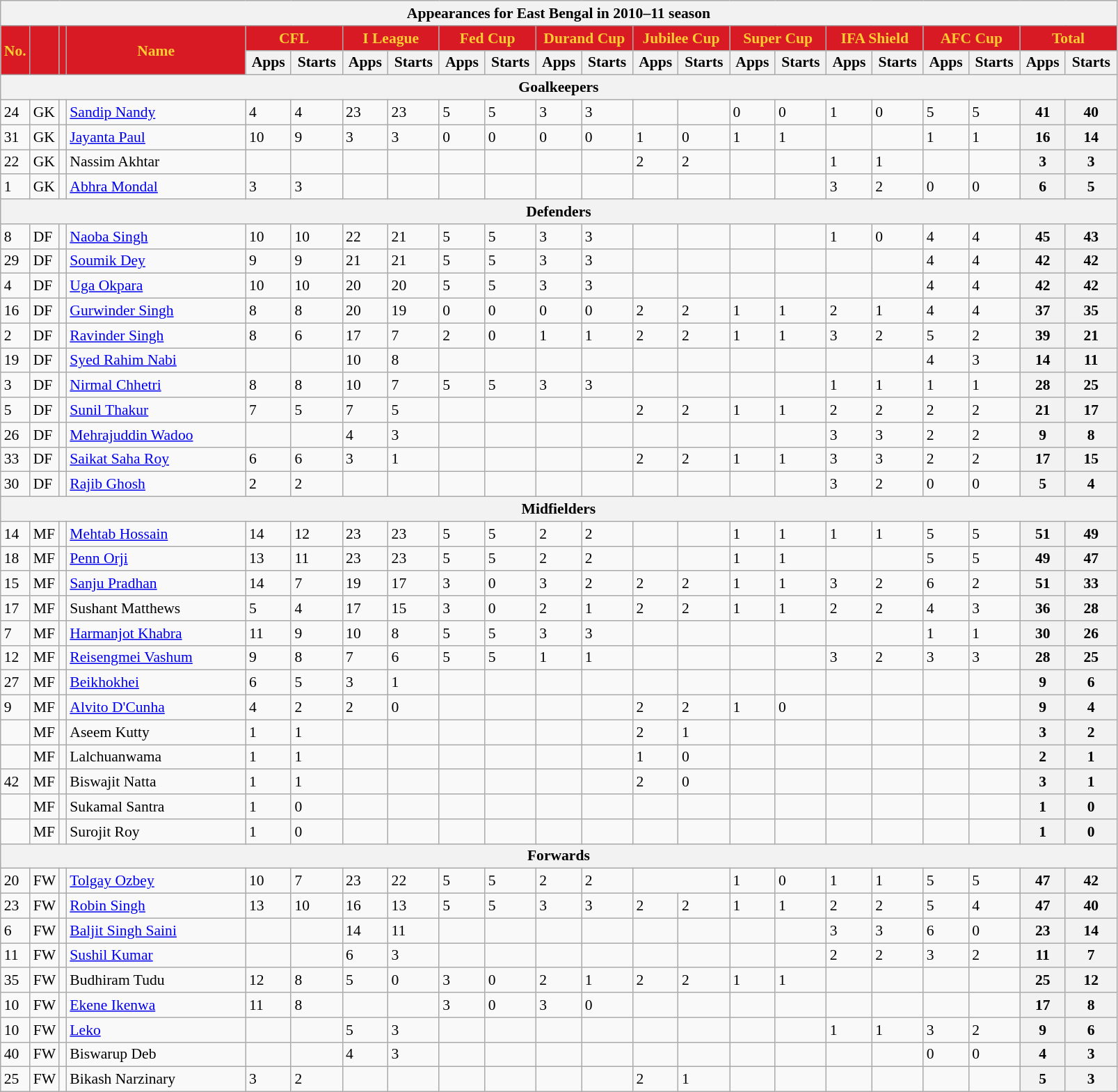<table class="wikitable" style="text-align:left; font-size:90%">
<tr>
<th colspan="22">Appearances for East Bengal in 2010–11 season</th>
</tr>
<tr>
<th rowspan="2" style="background:#d71a23; color:#ffcd31; text-align:center;">No.</th>
<th rowspan="2" style="background:#d71a23; color:#ffcd31; text-align:center;"></th>
<th rowspan="2" style="background:#d71a23; color:#ffcd31; text-align:center;"></th>
<th rowspan="2" style="background:#d71a23; color:#ffcd31; text-align:center; width:165px;">Name</th>
<th colspan="2" style="background:#d71a23; color:#ffcd31; text-align:center; width:86px;">CFL</th>
<th colspan="2" style="background:#d71a23; color:#ffcd31; text-align:center; width:86px;">I League</th>
<th colspan="2" style="background:#d71a23; color:#ffcd31; text-align:center; width:86px;">Fed Cup</th>
<th colspan="2" style="background:#d71a23; color:#ffcd31; text-align:center; width:86px;">Durand Cup</th>
<th colspan="2" style="background:#d71a23; color:#ffcd31; text-align:center; width:86px;">Jubilee Cup</th>
<th colspan="2" style="background:#d71a23; color:#ffcd31; text-align:center; width:86px;">Super Cup</th>
<th colspan="2" style="background:#d71a23; color:#ffcd31; text-align:center; width:86px;">IFA Shield</th>
<th colspan="2" style="background:#d71a23; color:#ffcd31; text-align:center; width:86px;">AFC Cup</th>
<th colspan="2" style="background:#d71a23; color:#ffcd31; text-align:center; width:86px;">Total</th>
</tr>
<tr>
<th>Apps</th>
<th>Starts</th>
<th>Apps</th>
<th>Starts</th>
<th>Apps</th>
<th>Starts</th>
<th>Apps</th>
<th>Starts</th>
<th>Apps</th>
<th>Starts</th>
<th>Apps</th>
<th>Starts</th>
<th>Apps</th>
<th>Starts</th>
<th>Apps</th>
<th>Starts</th>
<th>Apps</th>
<th>Starts</th>
</tr>
<tr>
<th colspan="22">Goalkeepers</th>
</tr>
<tr>
<td>24</td>
<td>GK</td>
<td></td>
<td><a href='#'>Sandip Nandy</a></td>
<td>4</td>
<td>4</td>
<td>23</td>
<td>23</td>
<td>5</td>
<td>5</td>
<td>3</td>
<td>3</td>
<td></td>
<td></td>
<td>0</td>
<td>0</td>
<td>1</td>
<td>0</td>
<td>5</td>
<td>5</td>
<th>41</th>
<th>40</th>
</tr>
<tr>
<td>31</td>
<td>GK</td>
<td></td>
<td><a href='#'>Jayanta Paul</a></td>
<td>10</td>
<td>9</td>
<td>3</td>
<td>3</td>
<td>0</td>
<td>0</td>
<td>0</td>
<td>0</td>
<td>1</td>
<td>0</td>
<td>1</td>
<td>1</td>
<td></td>
<td></td>
<td>1</td>
<td>1</td>
<th>16</th>
<th>14</th>
</tr>
<tr>
<td>22</td>
<td>GK</td>
<td></td>
<td>Nassim Akhtar</td>
<td></td>
<td></td>
<td></td>
<td></td>
<td></td>
<td></td>
<td></td>
<td></td>
<td>2</td>
<td>2</td>
<td></td>
<td></td>
<td>1</td>
<td>1</td>
<td></td>
<td></td>
<th>3</th>
<th>3</th>
</tr>
<tr>
<td>1</td>
<td>GK</td>
<td></td>
<td><a href='#'>Abhra Mondal</a></td>
<td>3</td>
<td>3</td>
<td></td>
<td></td>
<td></td>
<td></td>
<td></td>
<td></td>
<td></td>
<td></td>
<td></td>
<td></td>
<td>3</td>
<td>2</td>
<td>0</td>
<td>0</td>
<th>6</th>
<th>5</th>
</tr>
<tr>
<th colspan="22">Defenders</th>
</tr>
<tr>
<td>8</td>
<td>DF</td>
<td></td>
<td><a href='#'>Naoba Singh</a></td>
<td>10</td>
<td>10</td>
<td>22</td>
<td>21</td>
<td>5</td>
<td>5</td>
<td>3</td>
<td>3</td>
<td></td>
<td></td>
<td></td>
<td></td>
<td>1</td>
<td>0</td>
<td>4</td>
<td>4</td>
<th>45</th>
<th>43</th>
</tr>
<tr>
<td>29</td>
<td>DF</td>
<td></td>
<td><a href='#'>Soumik Dey</a></td>
<td>9</td>
<td>9</td>
<td>21</td>
<td>21</td>
<td>5</td>
<td>5</td>
<td>3</td>
<td>3</td>
<td></td>
<td></td>
<td></td>
<td></td>
<td></td>
<td></td>
<td>4</td>
<td>4</td>
<th>42</th>
<th>42</th>
</tr>
<tr>
<td>4</td>
<td>DF</td>
<td></td>
<td><a href='#'>Uga Okpara</a></td>
<td>10</td>
<td>10</td>
<td>20</td>
<td>20</td>
<td>5</td>
<td>5</td>
<td>3</td>
<td>3</td>
<td></td>
<td></td>
<td></td>
<td></td>
<td></td>
<td></td>
<td>4</td>
<td>4</td>
<th>42</th>
<th>42</th>
</tr>
<tr>
<td>16</td>
<td>DF</td>
<td></td>
<td><a href='#'>Gurwinder Singh</a></td>
<td>8</td>
<td>8</td>
<td>20</td>
<td>19</td>
<td>0</td>
<td>0</td>
<td>0</td>
<td>0</td>
<td>2</td>
<td>2</td>
<td>1</td>
<td>1</td>
<td>2</td>
<td>1</td>
<td>4</td>
<td>4</td>
<th>37</th>
<th>35</th>
</tr>
<tr>
<td>2</td>
<td>DF</td>
<td></td>
<td><a href='#'>Ravinder Singh</a></td>
<td>8</td>
<td>6</td>
<td>17</td>
<td>7</td>
<td>2</td>
<td>0</td>
<td>1</td>
<td>1</td>
<td>2</td>
<td>2</td>
<td>1</td>
<td>1</td>
<td>3</td>
<td>2</td>
<td>5</td>
<td>2</td>
<th>39</th>
<th>21</th>
</tr>
<tr>
<td>19</td>
<td>DF</td>
<td></td>
<td><a href='#'>Syed Rahim Nabi</a></td>
<td></td>
<td></td>
<td>10</td>
<td>8</td>
<td></td>
<td></td>
<td></td>
<td></td>
<td></td>
<td></td>
<td></td>
<td></td>
<td></td>
<td></td>
<td>4</td>
<td>3</td>
<th>14</th>
<th>11</th>
</tr>
<tr>
<td>3</td>
<td>DF</td>
<td></td>
<td><a href='#'>Nirmal Chhetri</a></td>
<td>8</td>
<td>8</td>
<td>10</td>
<td>7</td>
<td>5</td>
<td>5</td>
<td>3</td>
<td>3</td>
<td></td>
<td></td>
<td></td>
<td></td>
<td>1</td>
<td>1</td>
<td>1</td>
<td>1</td>
<th>28</th>
<th>25</th>
</tr>
<tr>
<td>5</td>
<td>DF</td>
<td></td>
<td><a href='#'>Sunil Thakur</a></td>
<td>7</td>
<td>5</td>
<td>7</td>
<td>5</td>
<td></td>
<td></td>
<td></td>
<td></td>
<td>2</td>
<td>2</td>
<td>1</td>
<td>1</td>
<td>2</td>
<td>2</td>
<td>2</td>
<td>2</td>
<th>21</th>
<th>17</th>
</tr>
<tr>
<td>26</td>
<td>DF</td>
<td></td>
<td><a href='#'>Mehrajuddin Wadoo</a></td>
<td></td>
<td></td>
<td>4</td>
<td>3</td>
<td></td>
<td></td>
<td></td>
<td></td>
<td></td>
<td></td>
<td></td>
<td></td>
<td>3</td>
<td>3</td>
<td>2</td>
<td>2</td>
<th>9</th>
<th>8</th>
</tr>
<tr>
<td>33</td>
<td>DF</td>
<td></td>
<td><a href='#'>Saikat Saha Roy</a></td>
<td>6</td>
<td>6</td>
<td>3</td>
<td>1</td>
<td></td>
<td></td>
<td></td>
<td></td>
<td>2</td>
<td>2</td>
<td>1</td>
<td>1</td>
<td>3</td>
<td>3</td>
<td>2</td>
<td>2</td>
<th>17</th>
<th>15</th>
</tr>
<tr>
<td>30</td>
<td>DF</td>
<td></td>
<td><a href='#'>Rajib Ghosh</a></td>
<td>2</td>
<td>2</td>
<td></td>
<td></td>
<td></td>
<td></td>
<td></td>
<td></td>
<td></td>
<td></td>
<td></td>
<td></td>
<td>3</td>
<td>2</td>
<td>0</td>
<td>0</td>
<th>5</th>
<th>4</th>
</tr>
<tr>
<th colspan="22">Midfielders</th>
</tr>
<tr>
<td>14</td>
<td>MF</td>
<td></td>
<td><a href='#'>Mehtab Hossain</a></td>
<td>14</td>
<td>12</td>
<td>23</td>
<td>23</td>
<td>5</td>
<td>5</td>
<td>2</td>
<td>2</td>
<td></td>
<td></td>
<td>1</td>
<td>1</td>
<td>1</td>
<td>1</td>
<td>5</td>
<td>5</td>
<th>51</th>
<th>49</th>
</tr>
<tr>
<td>18</td>
<td>MF</td>
<td></td>
<td><a href='#'>Penn Orji</a></td>
<td>13</td>
<td>11</td>
<td>23</td>
<td>23</td>
<td>5</td>
<td>5</td>
<td>2</td>
<td>2</td>
<td></td>
<td></td>
<td>1</td>
<td>1</td>
<td></td>
<td></td>
<td>5</td>
<td>5</td>
<th>49</th>
<th>47</th>
</tr>
<tr>
<td>15</td>
<td>MF</td>
<td></td>
<td><a href='#'>Sanju Pradhan</a></td>
<td>14</td>
<td>7</td>
<td>19</td>
<td>17</td>
<td>3</td>
<td>0</td>
<td>3</td>
<td>2</td>
<td>2</td>
<td>2</td>
<td>1</td>
<td>1</td>
<td>3</td>
<td>2</td>
<td>6</td>
<td>2</td>
<th>51</th>
<th>33</th>
</tr>
<tr>
<td>17</td>
<td>MF</td>
<td></td>
<td>Sushant  Matthews</td>
<td>5</td>
<td>4</td>
<td>17</td>
<td>15</td>
<td>3</td>
<td>0</td>
<td>2</td>
<td>1</td>
<td>2</td>
<td>2</td>
<td>1</td>
<td>1</td>
<td>2</td>
<td>2</td>
<td>4</td>
<td>3</td>
<th>36</th>
<th>28</th>
</tr>
<tr>
<td>7</td>
<td>MF</td>
<td></td>
<td><a href='#'>Harmanjot Khabra</a></td>
<td>11</td>
<td>9</td>
<td>10</td>
<td>8</td>
<td>5</td>
<td>5</td>
<td>3</td>
<td>3</td>
<td></td>
<td></td>
<td></td>
<td></td>
<td></td>
<td></td>
<td>1</td>
<td>1</td>
<th>30</th>
<th>26</th>
</tr>
<tr>
<td>12</td>
<td>MF</td>
<td></td>
<td><a href='#'>Reisengmei Vashum</a></td>
<td>9</td>
<td>8</td>
<td>7</td>
<td>6</td>
<td>5</td>
<td>5</td>
<td>1</td>
<td>1</td>
<td></td>
<td></td>
<td></td>
<td></td>
<td>3</td>
<td>2</td>
<td>3</td>
<td>3</td>
<th>28</th>
<th>25</th>
</tr>
<tr>
<td>27</td>
<td>MF</td>
<td></td>
<td><a href='#'>Beikhokhei</a></td>
<td>6</td>
<td>5</td>
<td>3</td>
<td>1</td>
<td></td>
<td></td>
<td></td>
<td></td>
<td></td>
<td></td>
<td></td>
<td></td>
<td></td>
<td></td>
<td></td>
<td></td>
<th>9</th>
<th>6</th>
</tr>
<tr>
<td>9</td>
<td>MF</td>
<td></td>
<td><a href='#'>Alvito D'Cunha</a></td>
<td>4</td>
<td>2</td>
<td>2</td>
<td>0</td>
<td></td>
<td></td>
<td></td>
<td></td>
<td>2</td>
<td>2</td>
<td>1</td>
<td>0</td>
<td></td>
<td></td>
<td></td>
<td></td>
<th>9</th>
<th>4</th>
</tr>
<tr>
<td></td>
<td>MF</td>
<td></td>
<td>Aseem Kutty</td>
<td>1</td>
<td>1</td>
<td></td>
<td></td>
<td></td>
<td></td>
<td></td>
<td></td>
<td>2</td>
<td>1</td>
<td></td>
<td></td>
<td></td>
<td></td>
<td></td>
<td></td>
<th>3</th>
<th>2</th>
</tr>
<tr>
<td></td>
<td>MF</td>
<td></td>
<td>Lalchuanwama</td>
<td>1</td>
<td>1</td>
<td></td>
<td></td>
<td></td>
<td></td>
<td></td>
<td></td>
<td>1</td>
<td>0</td>
<td></td>
<td></td>
<td></td>
<td></td>
<td></td>
<td></td>
<th>2</th>
<th>1</th>
</tr>
<tr>
<td>42</td>
<td>MF</td>
<td></td>
<td>Biswajit Natta</td>
<td>1</td>
<td>1</td>
<td></td>
<td></td>
<td></td>
<td></td>
<td></td>
<td></td>
<td>2</td>
<td>0</td>
<td></td>
<td></td>
<td></td>
<td></td>
<td></td>
<td></td>
<th>3</th>
<th>1</th>
</tr>
<tr>
<td></td>
<td>MF</td>
<td></td>
<td>Sukamal Santra</td>
<td>1</td>
<td>0</td>
<td></td>
<td></td>
<td></td>
<td></td>
<td></td>
<td></td>
<td></td>
<td></td>
<td></td>
<td></td>
<td></td>
<td></td>
<td></td>
<td></td>
<th>1</th>
<th>0</th>
</tr>
<tr>
<td></td>
<td>MF</td>
<td></td>
<td>Surojit Roy</td>
<td>1</td>
<td>0</td>
<td></td>
<td></td>
<td></td>
<td></td>
<td></td>
<td></td>
<td></td>
<td></td>
<td></td>
<td></td>
<td></td>
<td></td>
<td></td>
<td></td>
<th>1</th>
<th>0</th>
</tr>
<tr>
<th colspan="22">Forwards</th>
</tr>
<tr>
<td>20</td>
<td>FW</td>
<td></td>
<td><a href='#'>Tolgay Ozbey</a></td>
<td>10</td>
<td>7</td>
<td>23</td>
<td>22</td>
<td>5</td>
<td>5</td>
<td>2</td>
<td>2</td>
<td colspan="2"></td>
<td>1</td>
<td>0</td>
<td>1</td>
<td>1</td>
<td>5</td>
<td>5</td>
<th>47</th>
<th>42</th>
</tr>
<tr>
<td>23</td>
<td>FW</td>
<td></td>
<td><a href='#'>Robin Singh</a></td>
<td>13</td>
<td>10</td>
<td>16</td>
<td>13</td>
<td>5</td>
<td>5</td>
<td>3</td>
<td>3</td>
<td>2</td>
<td>2</td>
<td>1</td>
<td>1</td>
<td>2</td>
<td>2</td>
<td>5</td>
<td>4</td>
<th>47</th>
<th>40</th>
</tr>
<tr>
<td>6</td>
<td>FW</td>
<td></td>
<td><a href='#'>Baljit Singh Saini</a></td>
<td></td>
<td></td>
<td>14</td>
<td>11</td>
<td></td>
<td></td>
<td></td>
<td></td>
<td></td>
<td></td>
<td></td>
<td></td>
<td>3</td>
<td>3</td>
<td>6</td>
<td>0</td>
<th>23</th>
<th>14</th>
</tr>
<tr>
<td>11</td>
<td>FW</td>
<td></td>
<td><a href='#'>Sushil Kumar</a></td>
<td></td>
<td></td>
<td>6</td>
<td>3</td>
<td></td>
<td></td>
<td></td>
<td></td>
<td></td>
<td></td>
<td></td>
<td></td>
<td>2</td>
<td>2</td>
<td>3</td>
<td>2</td>
<th>11</th>
<th>7</th>
</tr>
<tr>
<td>35</td>
<td>FW</td>
<td></td>
<td>Budhiram Tudu</td>
<td>12</td>
<td>8</td>
<td>5</td>
<td>0</td>
<td>3</td>
<td>0</td>
<td>2</td>
<td>1</td>
<td>2</td>
<td>2</td>
<td>1</td>
<td>1</td>
<td></td>
<td></td>
<td></td>
<td></td>
<th>25</th>
<th>12</th>
</tr>
<tr>
<td>10</td>
<td>FW</td>
<td></td>
<td><a href='#'>Ekene Ikenwa</a></td>
<td>11</td>
<td>8</td>
<td></td>
<td></td>
<td>3</td>
<td>0</td>
<td>3</td>
<td>0</td>
<td></td>
<td></td>
<td></td>
<td></td>
<td></td>
<td></td>
<td></td>
<td></td>
<th>17</th>
<th>8</th>
</tr>
<tr>
<td>10</td>
<td>FW</td>
<td></td>
<td><a href='#'>Leko</a></td>
<td></td>
<td></td>
<td>5</td>
<td>3</td>
<td></td>
<td></td>
<td></td>
<td></td>
<td></td>
<td></td>
<td></td>
<td></td>
<td>1</td>
<td>1</td>
<td>3</td>
<td>2</td>
<th>9</th>
<th>6</th>
</tr>
<tr>
<td>40</td>
<td>FW</td>
<td></td>
<td>Biswarup Deb</td>
<td></td>
<td></td>
<td>4</td>
<td>3</td>
<td></td>
<td></td>
<td></td>
<td></td>
<td></td>
<td></td>
<td></td>
<td></td>
<td></td>
<td></td>
<td>0</td>
<td>0</td>
<th>4</th>
<th>3</th>
</tr>
<tr>
<td>25</td>
<td>FW</td>
<td></td>
<td>Bikash Narzinary</td>
<td>3</td>
<td>2</td>
<td></td>
<td></td>
<td></td>
<td></td>
<td></td>
<td></td>
<td>2</td>
<td>1</td>
<td></td>
<td></td>
<td></td>
<td></td>
<td></td>
<td></td>
<th>5</th>
<th>3</th>
</tr>
</table>
